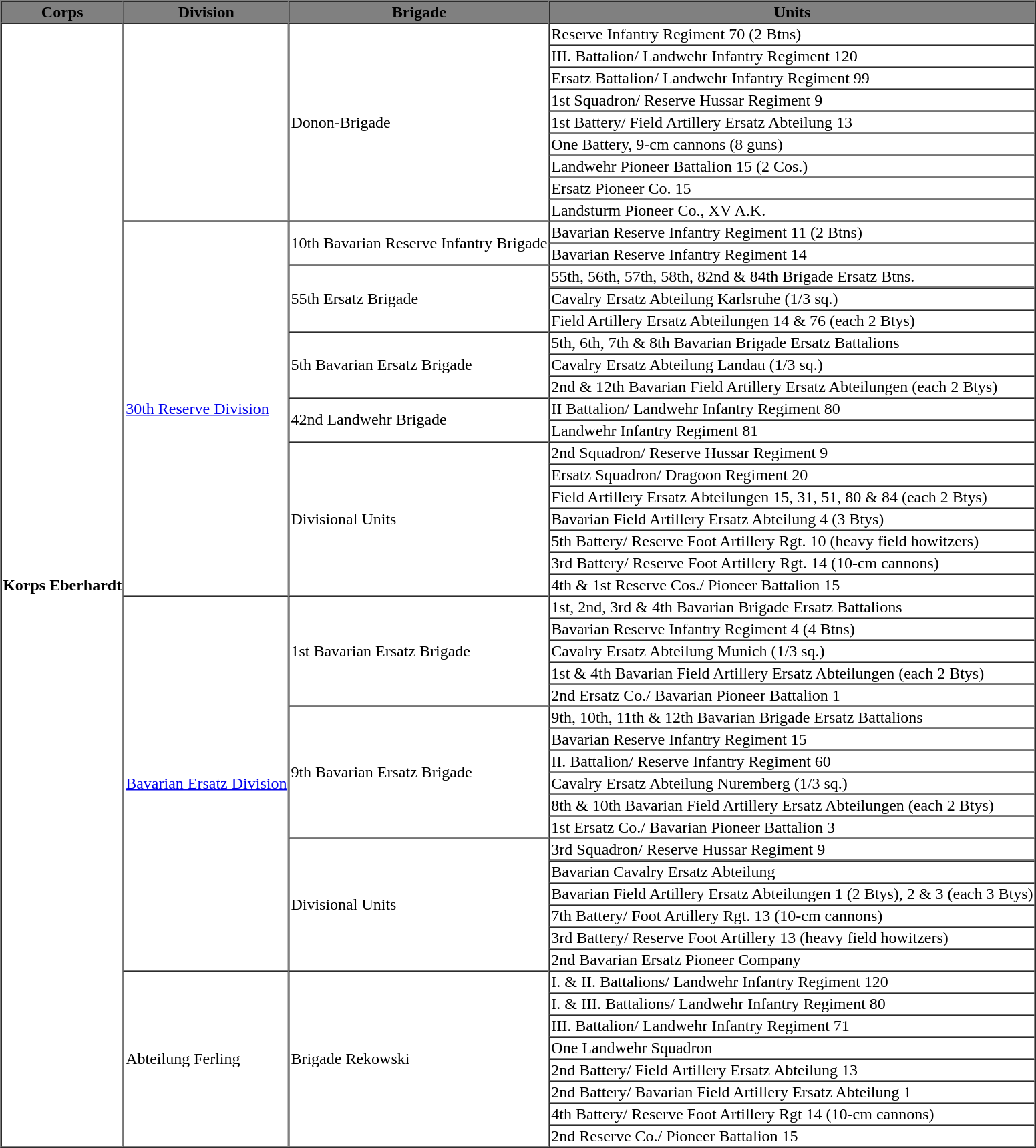<table style="float: right;" border="1" cellpadding="1" cellspacing="0" style="font-size: 100%; border: gray solid 1px; border-collapse: collapse; text-align: center;">
<tr style="background-color:grey; color:black;">
<th>Corps</th>
<th>Division</th>
<th>Brigade</th>
<th>Units</th>
</tr>
<tr>
<td ROWSPAN=52><strong>Korps Eberhardt</strong></td>
<td ROWSPAN=9></td>
<td ROWSPAN=9>Donon-Brigade</td>
<td>Reserve Infantry Regiment 70 (2 Btns)</td>
</tr>
<tr>
<td>III. Battalion/ Landwehr Infantry Regiment 120</td>
</tr>
<tr>
<td>Ersatz Battalion/ Landwehr Infantry Regiment 99</td>
</tr>
<tr>
<td>1st Squadron/ Reserve Hussar Regiment 9</td>
</tr>
<tr>
<td>1st Battery/ Field Artillery Ersatz Abteilung 13</td>
</tr>
<tr>
<td>One Battery, 9-cm cannons (8 guns)</td>
</tr>
<tr>
<td>Landwehr Pioneer Battalion 15 (2 Cos.)</td>
</tr>
<tr>
<td>Ersatz Pioneer Co. 15</td>
</tr>
<tr>
<td>Landsturm Pioneer Co., XV A.K.</td>
</tr>
<tr>
<td ROWSPAN=17><a href='#'>30th Reserve Division</a></td>
<td ROWSPAN=2>10th Bavarian Reserve Infantry Brigade</td>
<td>Bavarian Reserve Infantry Regiment 11 (2 Btns)</td>
</tr>
<tr>
<td>Bavarian Reserve Infantry Regiment 14</td>
</tr>
<tr>
<td ROWSPAN=3>55th Ersatz Brigade</td>
<td>55th, 56th, 57th, 58th, 82nd & 84th Brigade Ersatz Btns.</td>
</tr>
<tr>
<td>Cavalry Ersatz Abteilung Karlsruhe (1/3 sq.)</td>
</tr>
<tr>
<td>Field Artillery Ersatz Abteilungen 14 & 76 (each 2 Btys)</td>
</tr>
<tr>
<td ROWSPAN=3>5th Bavarian Ersatz Brigade</td>
<td>5th, 6th, 7th & 8th Bavarian Brigade Ersatz Battalions</td>
</tr>
<tr>
<td>Cavalry Ersatz Abteilung Landau (1/3 sq.)</td>
</tr>
<tr>
<td>2nd & 12th Bavarian Field Artillery Ersatz Abteilungen (each 2 Btys)</td>
</tr>
<tr>
<td ROWSPAN=2>42nd Landwehr Brigade</td>
<td>II Battalion/ Landwehr Infantry Regiment 80</td>
</tr>
<tr>
<td>Landwehr Infantry Regiment 81</td>
</tr>
<tr>
<td ROWSPAN=7>Divisional Units</td>
<td>2nd Squadron/ Reserve Hussar Regiment 9</td>
</tr>
<tr>
<td>Ersatz Squadron/ Dragoon Regiment 20</td>
</tr>
<tr>
<td>Field Artillery Ersatz Abteilungen 15, 31, 51, 80 & 84 (each 2 Btys)</td>
</tr>
<tr>
<td>Bavarian Field Artillery Ersatz Abteilung 4 (3 Btys)</td>
</tr>
<tr>
<td>5th Battery/ Reserve Foot Artillery Rgt. 10 (heavy field howitzers)</td>
</tr>
<tr>
<td>3rd Battery/ Reserve Foot Artillery Rgt. 14 (10-cm cannons)</td>
</tr>
<tr>
<td>4th & 1st Reserve Cos./ Pioneer Battalion 15</td>
</tr>
<tr>
<td ROWSPAN=17><a href='#'>Bavarian Ersatz Division</a></td>
<td ROWSPAN=5>1st Bavarian Ersatz Brigade</td>
<td>1st, 2nd, 3rd & 4th Bavarian Brigade Ersatz Battalions</td>
</tr>
<tr>
<td>Bavarian Reserve Infantry Regiment 4 (4 Btns)</td>
</tr>
<tr>
<td>Cavalry Ersatz Abteilung Munich (1/3 sq.)</td>
</tr>
<tr>
<td>1st & 4th Bavarian Field Artillery Ersatz Abteilungen (each 2 Btys)</td>
</tr>
<tr>
<td>2nd Ersatz Co./ Bavarian Pioneer Battalion 1</td>
</tr>
<tr>
<td ROWSPAN=6>9th Bavarian Ersatz Brigade</td>
<td>9th, 10th, 11th & 12th Bavarian Brigade Ersatz Battalions</td>
</tr>
<tr>
<td>Bavarian Reserve Infantry Regiment 15</td>
</tr>
<tr>
<td>II. Battalion/ Reserve Infantry Regiment 60</td>
</tr>
<tr>
<td>Cavalry Ersatz Abteilung Nuremberg (1/3 sq.)</td>
</tr>
<tr>
<td>8th & 10th Bavarian Field Artillery Ersatz Abteilungen (each 2 Btys)</td>
</tr>
<tr>
<td>1st Ersatz Co./ Bavarian Pioneer Battalion 3</td>
</tr>
<tr>
<td ROWSPAN=6>Divisional Units</td>
<td>3rd Squadron/ Reserve Hussar Regiment 9</td>
</tr>
<tr>
<td>Bavarian Cavalry Ersatz Abteilung</td>
</tr>
<tr>
<td>Bavarian Field Artillery Ersatz Abteilungen 1 (2 Btys), 2 & 3 (each 3 Btys)</td>
</tr>
<tr>
<td>7th Battery/ Foot Artillery Rgt. 13 (10-cm cannons)</td>
</tr>
<tr>
<td>3rd Battery/ Reserve Foot Artillery 13 (heavy field howitzers)</td>
</tr>
<tr>
<td>2nd Bavarian Ersatz Pioneer Company</td>
</tr>
<tr>
<td ROWSPAN=9>Abteilung Ferling</td>
<td ROWSPAN=8>Brigade Rekowski</td>
<td>I. & II. Battalions/ Landwehr Infantry Regiment 120</td>
</tr>
<tr>
<td>I. & III. Battalions/ Landwehr Infantry Regiment 80</td>
</tr>
<tr>
<td>III. Battalion/ Landwehr Infantry Regiment 71</td>
</tr>
<tr>
<td>One Landwehr Squadron</td>
</tr>
<tr>
<td>2nd Battery/ Field Artillery Ersatz Abteilung 13</td>
</tr>
<tr>
<td>2nd Battery/ Bavarian Field Artillery Ersatz Abteilung 1</td>
</tr>
<tr>
<td>4th Battery/ Reserve Foot Artillery Rgt 14 (10-cm cannons)</td>
</tr>
<tr>
<td>2nd Reserve Co./ Pioneer Battalion 15</td>
</tr>
</table>
